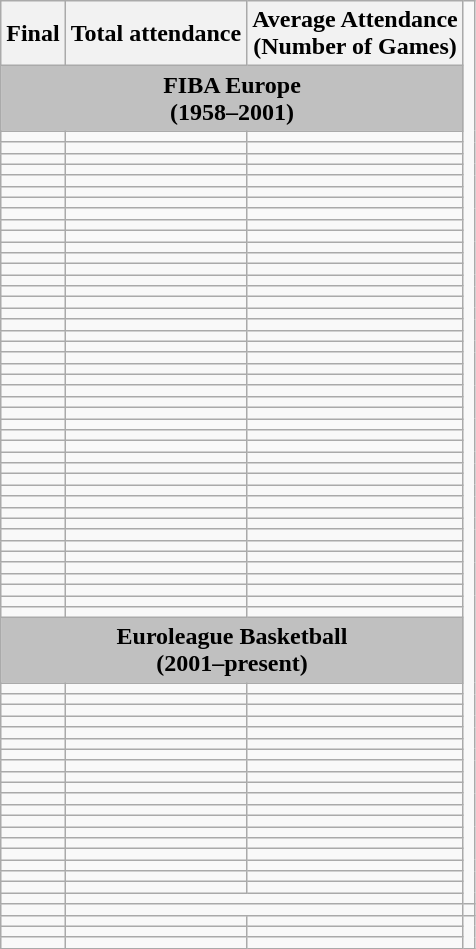<table class="wikitable sortable">
<tr>
<th>Final</th>
<th>Total attendance</th>
<th>Average Attendance<br>(Number of Games)</th>
</tr>
<tr>
<th colspan="3" style="text-align:center;background-color:silver;">FIBA Europe<br>(1958–2001)</th>
</tr>
<tr>
<td></td>
<td></td>
<td></td>
</tr>
<tr>
<td></td>
<td></td>
<td></td>
</tr>
<tr>
<td></td>
<td></td>
<td></td>
</tr>
<tr>
<td></td>
<td></td>
<td></td>
</tr>
<tr>
<td></td>
<td></td>
<td></td>
</tr>
<tr>
<td></td>
<td></td>
<td></td>
</tr>
<tr>
<td></td>
<td></td>
<td></td>
</tr>
<tr>
<td></td>
<td></td>
<td></td>
</tr>
<tr>
<td></td>
<td></td>
<td></td>
</tr>
<tr>
<td></td>
<td></td>
<td></td>
</tr>
<tr>
<td></td>
<td></td>
<td></td>
</tr>
<tr>
<td></td>
<td></td>
<td></td>
</tr>
<tr>
<td></td>
<td></td>
<td></td>
</tr>
<tr>
<td></td>
<td></td>
<td></td>
</tr>
<tr>
<td></td>
<td></td>
<td></td>
</tr>
<tr>
<td></td>
<td></td>
<td></td>
</tr>
<tr>
<td></td>
<td></td>
<td></td>
</tr>
<tr>
<td></td>
<td></td>
<td></td>
</tr>
<tr>
<td></td>
<td></td>
<td></td>
</tr>
<tr>
<td></td>
<td></td>
<td></td>
</tr>
<tr>
<td></td>
<td></td>
<td></td>
</tr>
<tr>
<td></td>
<td></td>
<td></td>
</tr>
<tr>
<td></td>
<td></td>
<td></td>
</tr>
<tr>
<td></td>
<td></td>
<td></td>
</tr>
<tr>
<td></td>
<td></td>
<td></td>
</tr>
<tr>
<td></td>
<td></td>
<td></td>
</tr>
<tr>
<td></td>
<td></td>
<td></td>
</tr>
<tr>
<td></td>
<td></td>
<td></td>
</tr>
<tr>
<td></td>
<td></td>
<td></td>
</tr>
<tr>
<td></td>
<td></td>
<td></td>
</tr>
<tr>
<td></td>
<td></td>
<td></td>
</tr>
<tr>
<td></td>
<td></td>
<td></td>
</tr>
<tr>
<td></td>
<td></td>
<td></td>
</tr>
<tr>
<td></td>
<td></td>
<td></td>
</tr>
<tr>
<td></td>
<td></td>
<td></td>
</tr>
<tr>
<td></td>
<td></td>
<td></td>
</tr>
<tr>
<td></td>
<td></td>
<td></td>
</tr>
<tr>
<td></td>
<td></td>
<td></td>
</tr>
<tr>
<td></td>
<td></td>
<td></td>
</tr>
<tr>
<td></td>
<td></td>
<td></td>
</tr>
<tr>
<td></td>
<td></td>
<td></td>
</tr>
<tr>
<td></td>
<td></td>
<td></td>
</tr>
<tr>
<td></td>
<td></td>
<td></td>
</tr>
<tr>
<td></td>
<td></td>
<td></td>
</tr>
<tr>
<th colspan="3" style="text-align:center;background-color:silver;">Euroleague Basketball<br>(2001–present)</th>
</tr>
<tr>
<td></td>
<td></td>
<td></td>
</tr>
<tr>
<td></td>
<td></td>
<td></td>
</tr>
<tr>
<td></td>
<td></td>
<td></td>
</tr>
<tr>
<td></td>
<td></td>
<td></td>
</tr>
<tr>
<td></td>
<td></td>
<td></td>
</tr>
<tr>
<td></td>
<td></td>
<td></td>
</tr>
<tr>
<td></td>
<td></td>
<td></td>
</tr>
<tr>
<td></td>
<td></td>
<td></td>
</tr>
<tr>
<td></td>
<td></td>
<td></td>
</tr>
<tr>
<td></td>
<td></td>
<td></td>
</tr>
<tr>
<td></td>
<td></td>
<td></td>
</tr>
<tr>
<td></td>
<td></td>
<td></td>
</tr>
<tr>
<td></td>
<td></td>
<td></td>
</tr>
<tr>
<td></td>
<td></td>
<td></td>
</tr>
<tr>
<td></td>
<td></td>
<td></td>
</tr>
<tr>
<td></td>
<td></td>
<td></td>
</tr>
<tr>
<td></td>
<td></td>
<td></td>
</tr>
<tr>
<td></td>
<td></td>
<td></td>
</tr>
<tr>
<td></td>
<td></td>
<td></td>
</tr>
<tr>
<td></td>
<td colspan=2></td>
</tr>
<tr>
<td></td>
<td colspan=2></td>
<td></td>
</tr>
<tr>
<td></td>
<td></td>
<td></td>
</tr>
<tr>
<td></td>
<td></td>
<td></td>
</tr>
<tr>
<td></td>
<td></td>
<td></td>
</tr>
</table>
